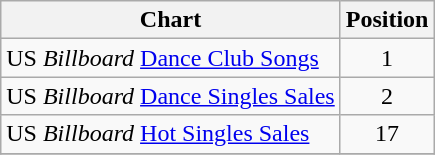<table class="wikitable">
<tr>
<th align="left">Chart</th>
<th align="left">Position</th>
</tr>
<tr>
<td align="left">US <em>Billboard</em> <a href='#'>Dance Club Songs</a></td>
<td align="center">1</td>
</tr>
<tr>
<td align="left">US <em>Billboard</em> <a href='#'>Dance Singles Sales</a></td>
<td align="center">2</td>
</tr>
<tr>
<td align="left">US <em>Billboard</em> <a href='#'>Hot Singles Sales</a></td>
<td align="center">17</td>
</tr>
<tr>
</tr>
</table>
